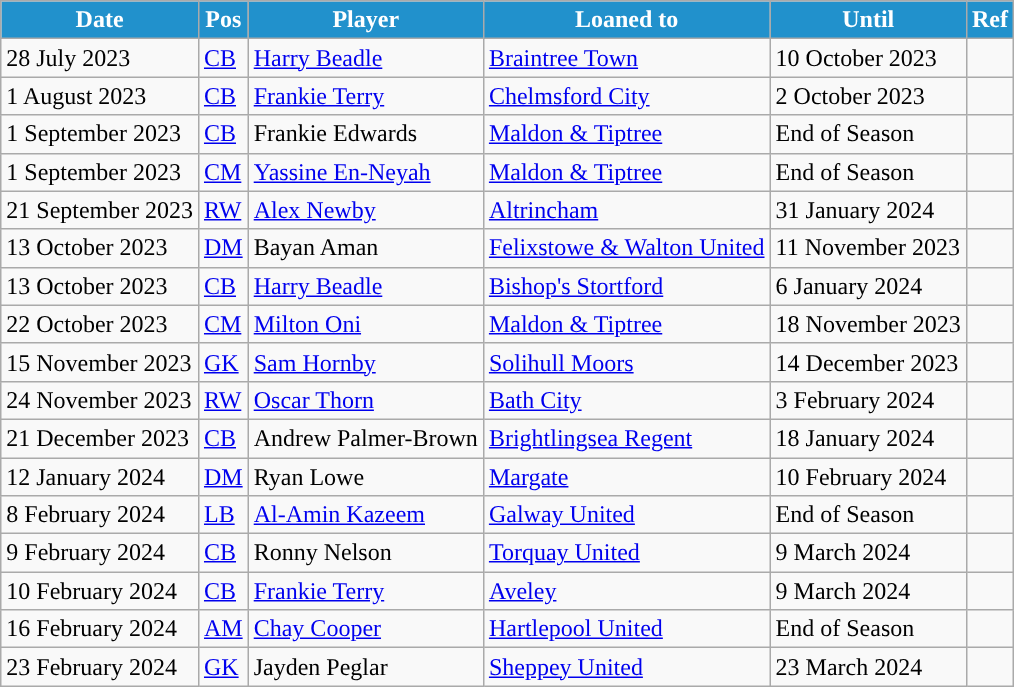<table class="wikitable plainrowheaders sortable">
<tr>
<th style="background:#2191CC; color:#FFFFFF; ">Date</th>
<th style="background:#2191CC; color:#FFFFFF; ">Pos</th>
<th style="background:#2191CC; color:#FFFFFF; ">Player</th>
<th style="background:#2191CC; color:#FFFFFF; ">Loaned to</th>
<th style="background:#2191CC; color:#FFFFFF; ">Until</th>
<th style="background:#2191CC; color:#FFFFFF; ">Ref</th>
</tr>
<tr>
<td>28 July 2023</td>
<td><a href='#'>CB</a></td>
<td> <a href='#'>Harry Beadle</a></td>
<td> <a href='#'>Braintree Town</a></td>
<td>10 October 2023</td>
<td></td>
</tr>
<tr>
<td>1 August 2023</td>
<td><a href='#'>CB</a></td>
<td> <a href='#'>Frankie Terry</a></td>
<td> <a href='#'>Chelmsford City</a></td>
<td>2 October 2023</td>
<td></td>
</tr>
<tr>
<td>1 September 2023</td>
<td><a href='#'>CB</a></td>
<td> Frankie Edwards</td>
<td> <a href='#'>Maldon & Tiptree</a></td>
<td>End of Season</td>
<td></td>
</tr>
<tr>
<td>1 September 2023</td>
<td><a href='#'>CM</a></td>
<td> <a href='#'>Yassine En-Neyah</a></td>
<td> <a href='#'>Maldon & Tiptree</a></td>
<td>End of Season</td>
<td></td>
</tr>
<tr>
<td>21 September 2023</td>
<td><a href='#'>RW</a></td>
<td> <a href='#'>Alex Newby</a></td>
<td> <a href='#'>Altrincham</a></td>
<td>31 January 2024</td>
<td></td>
</tr>
<tr>
<td>13 October 2023</td>
<td><a href='#'>DM</a></td>
<td> Bayan Aman</td>
<td> <a href='#'>Felixstowe & Walton United</a></td>
<td>11 November 2023</td>
<td></td>
</tr>
<tr>
<td>13 October 2023</td>
<td><a href='#'>CB</a></td>
<td> <a href='#'>Harry Beadle</a></td>
<td> <a href='#'>Bishop's Stortford</a></td>
<td>6 January 2024</td>
<td></td>
</tr>
<tr>
<td>22 October 2023</td>
<td><a href='#'>CM</a></td>
<td> <a href='#'>Milton Oni</a></td>
<td> <a href='#'>Maldon & Tiptree</a></td>
<td>18 November 2023</td>
<td></td>
</tr>
<tr>
<td>15 November 2023</td>
<td><a href='#'>GK</a></td>
<td> <a href='#'>Sam Hornby</a></td>
<td> <a href='#'>Solihull Moors</a></td>
<td>14 December 2023</td>
<td></td>
</tr>
<tr>
<td>24 November 2023</td>
<td><a href='#'>RW</a></td>
<td> <a href='#'>Oscar Thorn</a></td>
<td> <a href='#'>Bath City</a></td>
<td>3 February 2024</td>
<td></td>
</tr>
<tr>
<td>21 December 2023</td>
<td><a href='#'>CB</a></td>
<td> Andrew Palmer-Brown</td>
<td> <a href='#'>Brightlingsea Regent</a></td>
<td>18 January 2024</td>
<td></td>
</tr>
<tr>
<td>12 January 2024</td>
<td><a href='#'>DM</a></td>
<td> Ryan Lowe</td>
<td> <a href='#'>Margate</a></td>
<td>10 February 2024</td>
<td></td>
</tr>
<tr>
<td>8 February 2024</td>
<td><a href='#'>LB</a></td>
<td> <a href='#'>Al-Amin Kazeem</a></td>
<td> <a href='#'>Galway United</a></td>
<td>End of Season</td>
<td></td>
</tr>
<tr>
<td>9 February 2024</td>
<td><a href='#'>CB</a></td>
<td> Ronny Nelson</td>
<td> <a href='#'>Torquay United</a></td>
<td>9 March 2024</td>
<td></td>
</tr>
<tr>
<td>10 February 2024</td>
<td><a href='#'>CB</a></td>
<td> <a href='#'>Frankie Terry</a></td>
<td> <a href='#'>Aveley</a></td>
<td>9 March 2024</td>
<td></td>
</tr>
<tr>
<td>16 February 2024</td>
<td><a href='#'>AM</a></td>
<td> <a href='#'>Chay Cooper</a></td>
<td> <a href='#'>Hartlepool United</a></td>
<td>End of Season</td>
<td></td>
</tr>
<tr>
<td>23 February 2024</td>
<td><a href='#'>GK</a></td>
<td> Jayden Peglar</td>
<td> <a href='#'>Sheppey United</a></td>
<td>23 March 2024</td>
<td></td>
</tr>
</table>
